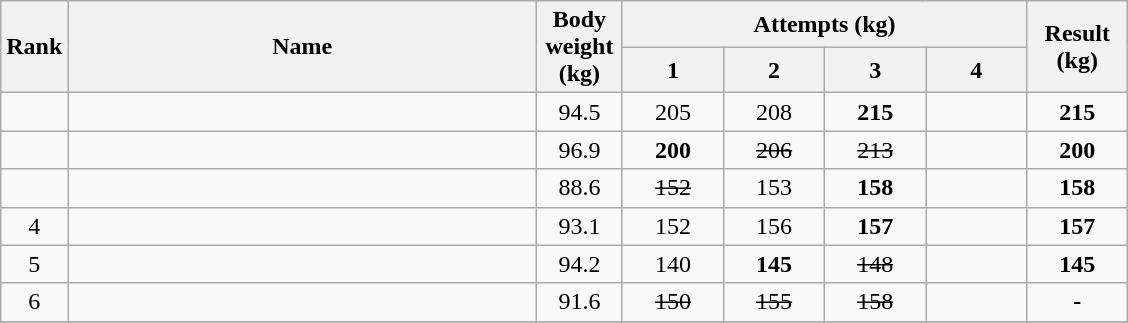<table class="wikitable" style="text-align:center;">
<tr>
<th rowspan="2">Rank</th>
<th rowspan="2" width="305">Name</th>
<th rowspan="2" width="50">Body weight (kg)</th>
<th colspan="4">Attempts (kg)</th>
<th rowspan="2" width="60">Result (kg)</th>
</tr>
<tr>
<th width="60">1</th>
<th width="60">2</th>
<th width="60">3</th>
<th width="60">4</th>
</tr>
<tr>
<td></td>
<td align=left></td>
<td>94.5</td>
<td>205</td>
<td>208</td>
<td><strong>215</strong></td>
<td></td>
<td><strong>215</strong></td>
</tr>
<tr>
<td></td>
<td align=left></td>
<td>96.9</td>
<td><strong>200</strong></td>
<td><s>206</s></td>
<td><s>213</s></td>
<td></td>
<td><strong>200</strong></td>
</tr>
<tr>
<td></td>
<td align=left></td>
<td>88.6</td>
<td><s>152</s></td>
<td>153</td>
<td><strong>158</strong></td>
<td></td>
<td><strong>158</strong></td>
</tr>
<tr>
<td>4</td>
<td align=left></td>
<td>93.1</td>
<td>152</td>
<td>156</td>
<td><strong>157</strong></td>
<td></td>
<td><strong>157</strong></td>
</tr>
<tr>
<td>5</td>
<td align=left></td>
<td>94.2</td>
<td>140</td>
<td><strong>145</strong></td>
<td><s>148</s></td>
<td></td>
<td><strong>145</strong></td>
</tr>
<tr>
<td>6</td>
<td align=left></td>
<td>91.6</td>
<td><s>150</s></td>
<td><s>155</s></td>
<td><s>158</s></td>
<td></td>
<td><strong>-</strong></td>
</tr>
<tr>
</tr>
</table>
